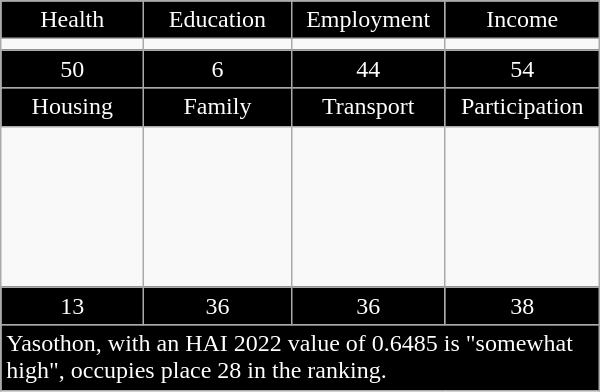<table class="wikitable floatright" style="width:400px;">
<tr>
<td style="text-align:center; width:100px; background:black; color:white;">Health</td>
<td style="text-align:center; width:100px; background:black; color:white;">Education</td>
<td style="text-align:center; width:100px; background:black; color:white;">Employment</td>
<td style="text-align:center; width:100px; background:black; color:white;">Income</td>
</tr>
<tr>
<td></td>
<td></td>
<td></td>
<td></td>
</tr>
<tr>
<td style="text-align:center; background:black; color:white;">50</td>
<td style="text-align:center; background:black; color:white;">6</td>
<td style="text-align:center; background:black; color:white;">44</td>
<td style="text-align:center; background:black; color:white;">54</td>
</tr>
<tr>
<td style="text-align:center; background:black; color:white;">Housing</td>
<td style="text-align:center; background:black; color:white;">Family</td>
<td style="text-align:center; background:black; color:white;">Transport</td>
<td style="text-align:center; background:black; color:white;">Participation</td>
</tr>
<tr>
<td style="height:100px;"></td>
<td></td>
<td></td>
<td></td>
</tr>
<tr>
<td style="text-align:center; background:black; color:white;">13</td>
<td style="text-align:center; background:black; color:white;">36</td>
<td style="text-align:center; background:black; color:white;">36</td>
<td style="text-align:center; background:black; color:white;">38</td>
</tr>
<tr>
<td colspan="4"; style="background:black; color:white;">Yasothon, with an HAI 2022 value of 0.6485 is "somewhat high", occupies place 28 in the ranking.</td>
</tr>
</table>
